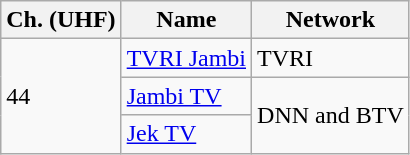<table class="wikitable">
<tr>
<th>Ch. (UHF)</th>
<th>Name</th>
<th>Network</th>
</tr>
<tr>
<td rowspan="3">44</td>
<td><a href='#'>TVRI Jambi</a></td>
<td>TVRI</td>
</tr>
<tr>
<td><a href='#'>Jambi TV</a></td>
<td rowspan="2">DNN and BTV</td>
</tr>
<tr>
<td><a href='#'>Jek TV</a></td>
</tr>
</table>
